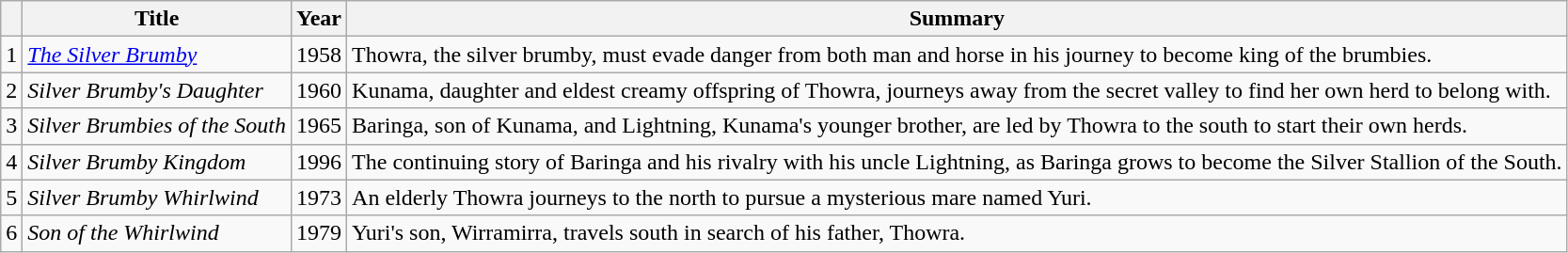<table class="wikitable sortable">
<tr>
<th></th>
<th>Title</th>
<th>Year</th>
<th>Summary</th>
</tr>
<tr>
<td>1</td>
<td><em><a href='#'>The Silver Brumby</a></em></td>
<td>1958</td>
<td>Thowra, the silver brumby, must evade danger from both man and horse in his journey to become king of the brumbies.</td>
</tr>
<tr>
<td>2</td>
<td><em>Silver Brumby's Daughter</em></td>
<td>1960</td>
<td>Kunama, daughter and eldest creamy offspring of Thowra, journeys away from the secret valley to find her own herd to belong with.</td>
</tr>
<tr>
<td>3</td>
<td><em>Silver Brumbies of the South</em></td>
<td>1965</td>
<td>Baringa, son of Kunama, and Lightning, Kunama's younger brother, are led by Thowra to the south to start their own herds.</td>
</tr>
<tr>
<td>4</td>
<td><em>Silver Brumby Kingdom</em></td>
<td>1996</td>
<td>The continuing story of Baringa and his rivalry with his uncle Lightning, as Baringa grows to become the Silver Stallion of the South.</td>
</tr>
<tr>
<td>5</td>
<td><em>Silver Brumby Whirlwind</em></td>
<td>1973</td>
<td>An elderly Thowra journeys to the north to pursue a mysterious mare named Yuri.</td>
</tr>
<tr>
<td>6</td>
<td><em>Son of the Whirlwind</em></td>
<td>1979</td>
<td>Yuri's son, Wirramirra, travels south in search of his father, Thowra.</td>
</tr>
</table>
